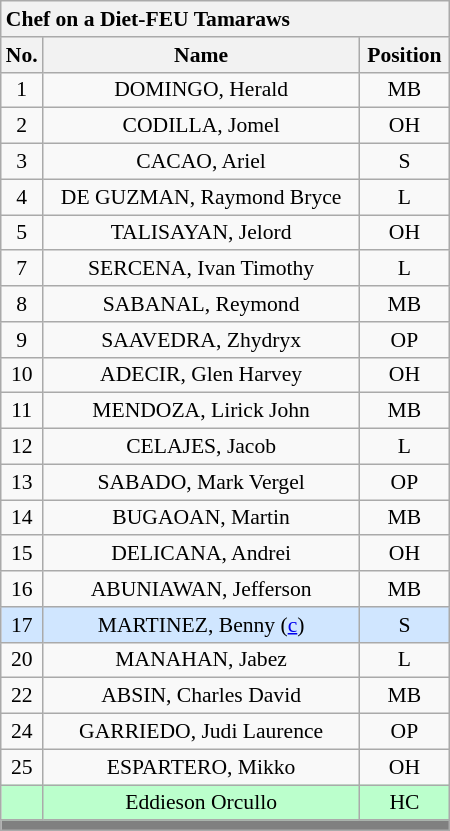<table class='wikitable mw-collapsible mw-collapsed' style='text-align: center; font-size: 90%; width: 300px; border: none;'>
<tr>
<th style='text-align: left;' colspan=3>Chef on a Diet-FEU Tamaraws</th>
</tr>
<tr>
<th style="width:7%">No.</th>
<th>Name</th>
<th style="width:20%">Position</th>
</tr>
<tr>
<td>1</td>
<td>DOMINGO, Herald</td>
<td>MB</td>
</tr>
<tr>
<td>2</td>
<td>CODILLA, Jomel</td>
<td>OH</td>
</tr>
<tr>
<td>3</td>
<td>CACAO, Ariel</td>
<td>S</td>
</tr>
<tr>
<td>4</td>
<td>DE GUZMAN, Raymond Bryce</td>
<td>L</td>
</tr>
<tr>
<td>5</td>
<td>TALISAYAN, Jelord</td>
<td>OH</td>
</tr>
<tr>
<td>7</td>
<td>SERCENA, Ivan Timothy</td>
<td>L</td>
</tr>
<tr>
<td>8</td>
<td>SABANAL, Reymond</td>
<td>MB</td>
</tr>
<tr>
<td>9</td>
<td>SAAVEDRA, Zhydryx</td>
<td>OP</td>
</tr>
<tr>
<td>10</td>
<td>ADECIR, Glen Harvey</td>
<td>OH</td>
</tr>
<tr>
<td>11</td>
<td>MENDOZA, Lirick John</td>
<td>MB</td>
</tr>
<tr>
<td>12</td>
<td>CELAJES, Jacob</td>
<td>L</td>
</tr>
<tr>
<td>13</td>
<td>SABADO, Mark Vergel</td>
<td>OP</td>
</tr>
<tr>
<td>14</td>
<td>BUGAOAN, Martin</td>
<td>MB</td>
</tr>
<tr>
<td>15</td>
<td>DELICANA, Andrei</td>
<td>OH</td>
</tr>
<tr>
<td>16</td>
<td>ABUNIAWAN, Jefferson</td>
<td>MB</td>
</tr>
<tr bgcolor=#DOE6FF>
<td>17</td>
<td>MARTINEZ, Benny (<a href='#'>c</a>)</td>
<td>S</td>
</tr>
<tr>
<td>20</td>
<td>MANAHAN, Jabez</td>
<td>L</td>
</tr>
<tr>
<td>22</td>
<td>ABSIN, Charles David</td>
<td>MB</td>
</tr>
<tr>
<td>24</td>
<td>GARRIEDO, Judi Laurence</td>
<td>OP</td>
</tr>
<tr>
<td>25</td>
<td>ESPARTERO, Mikko</td>
<td>OH</td>
</tr>
<tr bgcolor=#BBFFCC>
<td></td>
<td>Eddieson Orcullo</td>
<td>HC</td>
</tr>
<tr>
<th style='background: grey;' colspan=3></th>
</tr>
</table>
